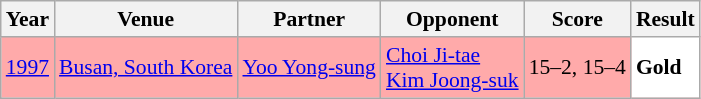<table class="sortable wikitable" style="font-size: 90%;">
<tr>
<th>Year</th>
<th>Venue</th>
<th>Partner</th>
<th>Opponent</th>
<th>Score</th>
<th>Result</th>
</tr>
<tr style="background:#FFAAAA">
<td align="center"><a href='#'>1997</a></td>
<td align="left"><a href='#'>Busan, South Korea</a></td>
<td align="left"> <a href='#'>Yoo Yong-sung</a></td>
<td align="left"> <a href='#'>Choi Ji-tae</a> <br>  <a href='#'>Kim Joong-suk</a></td>
<td align="left">15–2, 15–4</td>
<td style="text-align:left; background:white"> <strong>Gold</strong></td>
</tr>
</table>
